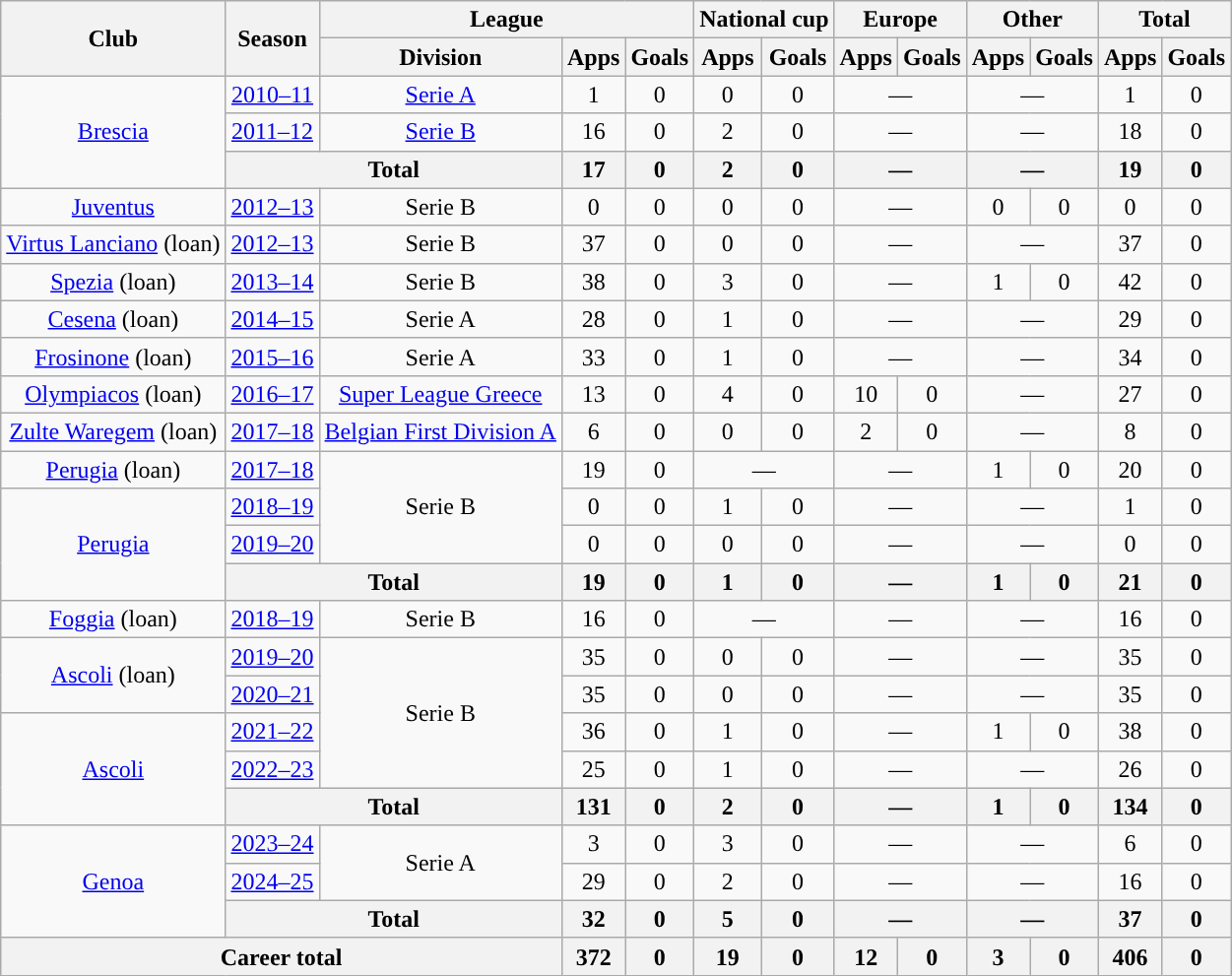<table class="wikitable" style="text-align: center">
<tr>
<th rowspan="2">Club</th>
<th rowspan="2">Season</th>
<th colspan="3">League</th>
<th colspan="2">National cup</th>
<th colspan="2">Europe</th>
<th colspan="2">Other</th>
<th colspan="2">Total</th>
</tr>
<tr>
<th>Division</th>
<th>Apps</th>
<th>Goals</th>
<th>Apps</th>
<th>Goals</th>
<th>Apps</th>
<th>Goals</th>
<th>Apps</th>
<th>Goals</th>
<th>Apps</th>
<th>Goals</th>
</tr>
<tr>
<td rowspan="3"><a href='#'>Brescia</a></td>
<td><a href='#'>2010–11</a></td>
<td><a href='#'>Serie A</a></td>
<td>1</td>
<td>0</td>
<td>0</td>
<td>0</td>
<td colspan="2“">—</td>
<td colspan="2“">—</td>
<td>1</td>
<td>0</td>
</tr>
<tr>
<td><a href='#'>2011–12</a></td>
<td><a href='#'>Serie B</a></td>
<td>16</td>
<td>0</td>
<td>2</td>
<td>0</td>
<td colspan="2“">—</td>
<td colspan="2“">—</td>
<td>18</td>
<td>0</td>
</tr>
<tr>
<th colspan="2">Total</th>
<th>17</th>
<th>0</th>
<th>2</th>
<th>0</th>
<th colspan="2“">—</th>
<th colspan="2“">—</th>
<th>19</th>
<th>0</th>
</tr>
<tr>
<td><a href='#'>Juventus</a></td>
<td><a href='#'>2012–13</a></td>
<td>Serie B</td>
<td>0</td>
<td>0</td>
<td>0</td>
<td>0</td>
<td colspan="2“">—</td>
<td>0</td>
<td>0</td>
<td>0</td>
<td>0</td>
</tr>
<tr>
<td><a href='#'>Virtus Lanciano</a> (loan)</td>
<td><a href='#'>2012–13</a></td>
<td>Serie B</td>
<td>37</td>
<td>0</td>
<td>0</td>
<td>0</td>
<td colspan="2“">—</td>
<td colspan="2“">—</td>
<td>37</td>
<td>0</td>
</tr>
<tr>
<td><a href='#'>Spezia</a> (loan)</td>
<td><a href='#'>2013–14</a></td>
<td>Serie B</td>
<td>38</td>
<td>0</td>
<td>3</td>
<td>0</td>
<td colspan="2“">—</td>
<td>1</td>
<td>0</td>
<td>42</td>
<td>0</td>
</tr>
<tr>
<td><a href='#'>Cesena</a> (loan)</td>
<td><a href='#'>2014–15</a></td>
<td>Serie A</td>
<td>28</td>
<td>0</td>
<td>1</td>
<td>0</td>
<td colspan="2“">—</td>
<td colspan="2“">—</td>
<td>29</td>
<td>0</td>
</tr>
<tr>
<td><a href='#'>Frosinone</a> (loan)</td>
<td><a href='#'>2015–16</a></td>
<td>Serie A</td>
<td>33</td>
<td>0</td>
<td>1</td>
<td>0</td>
<td colspan="2“">—</td>
<td colspan="2“">—</td>
<td>34</td>
<td>0</td>
</tr>
<tr>
<td><a href='#'>Olympiacos</a> (loan)</td>
<td><a href='#'>2016–17</a></td>
<td><a href='#'>Super League Greece</a></td>
<td>13</td>
<td>0</td>
<td>4</td>
<td>0</td>
<td>10</td>
<td>0</td>
<td colspan="2“">—</td>
<td>27</td>
<td>0</td>
</tr>
<tr>
<td><a href='#'>Zulte Waregem</a> (loan)</td>
<td><a href='#'>2017–18</a></td>
<td><a href='#'>Belgian First Division A</a></td>
<td>6</td>
<td>0</td>
<td>0</td>
<td>0</td>
<td>2</td>
<td>0</td>
<td colspan="2“">—</td>
<td>8</td>
<td>0</td>
</tr>
<tr>
<td><a href='#'>Perugia</a> (loan)</td>
<td><a href='#'>2017–18</a></td>
<td rowspan="3">Serie B</td>
<td>19</td>
<td>0</td>
<td colspan="2“">—</td>
<td colspan="2“">—</td>
<td>1</td>
<td>0</td>
<td>20</td>
<td>0</td>
</tr>
<tr>
<td rowspan="3"><a href='#'>Perugia</a></td>
<td><a href='#'>2018–19</a></td>
<td>0</td>
<td>0</td>
<td>1</td>
<td>0</td>
<td colspan="2“">—</td>
<td colspan="2“">—</td>
<td>1</td>
<td>0</td>
</tr>
<tr>
<td><a href='#'>2019–20</a></td>
<td>0</td>
<td>0</td>
<td>0</td>
<td>0</td>
<td colspan="2“">—</td>
<td colspan="2“">—</td>
<td>0</td>
<td>0</td>
</tr>
<tr>
<th colspan="2">Total</th>
<th>19</th>
<th>0</th>
<th>1</th>
<th>0</th>
<th colspan="2“">—</th>
<th>1</th>
<th>0</th>
<th>21</th>
<th>0</th>
</tr>
<tr>
<td><a href='#'>Foggia</a> (loan)</td>
<td><a href='#'>2018–19</a></td>
<td>Serie B</td>
<td>16</td>
<td>0</td>
<td colspan="2“">—</td>
<td colspan="2“">—</td>
<td colspan="2“">—</td>
<td>16</td>
<td>0</td>
</tr>
<tr>
<td rowspan="2"><a href='#'>Ascoli</a> (loan)</td>
<td><a href='#'>2019–20</a></td>
<td rowspan="4">Serie B</td>
<td>35</td>
<td>0</td>
<td>0</td>
<td>0</td>
<td colspan="2“">—</td>
<td colspan="2“">—</td>
<td>35</td>
<td>0</td>
</tr>
<tr>
<td><a href='#'>2020–21</a></td>
<td>35</td>
<td>0</td>
<td>0</td>
<td>0</td>
<td colspan="2“">—</td>
<td colspan="2“">—</td>
<td>35</td>
<td>0</td>
</tr>
<tr>
<td rowspan="3"><a href='#'>Ascoli</a></td>
<td><a href='#'>2021–22</a></td>
<td>36</td>
<td>0</td>
<td>1</td>
<td>0</td>
<td colspan="2“">—</td>
<td>1</td>
<td>0</td>
<td>38</td>
<td>0</td>
</tr>
<tr>
<td><a href='#'>2022–23</a></td>
<td>25</td>
<td>0</td>
<td>1</td>
<td>0</td>
<td colspan="2“">—</td>
<td colspan="2“">—</td>
<td>26</td>
<td>0</td>
</tr>
<tr>
<th colspan="2">Total</th>
<th>131</th>
<th>0</th>
<th>2</th>
<th>0</th>
<th colspan="2“">—</th>
<th>1</th>
<th>0</th>
<th>134</th>
<th>0</th>
</tr>
<tr>
<td rowspan="3"><a href='#'>Genoa</a></td>
<td><a href='#'>2023–24</a></td>
<td rowspan="2">Serie A</td>
<td>3</td>
<td>0</td>
<td>3</td>
<td>0</td>
<td colspan="2“">—</td>
<td colspan="2“">—</td>
<td>6</td>
<td>0</td>
</tr>
<tr>
<td><a href='#'>2024–25</a></td>
<td>29</td>
<td>0</td>
<td>2</td>
<td>0</td>
<td colspan="2“">—</td>
<td colspan="2“">—</td>
<td>16</td>
<td>0</td>
</tr>
<tr>
<th colspan="2">Total</th>
<th>32</th>
<th>0</th>
<th>5</th>
<th>0</th>
<th colspan="2“">—</th>
<th colspan="2“">—</th>
<th>37</th>
<th>0</th>
</tr>
<tr>
<th colspan="3">Career total</th>
<th>372</th>
<th>0</th>
<th>19</th>
<th>0</th>
<th>12</th>
<th>0</th>
<th>3</th>
<th>0</th>
<th>406</th>
<th>0</th>
</tr>
</table>
